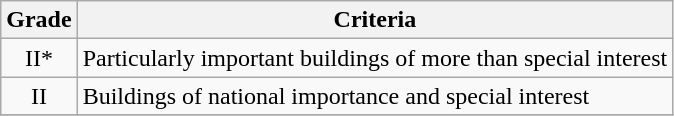<table class="wikitable" border="1">
<tr>
<th>Grade</th>
<th>Criteria</th>
</tr>
<tr>
<td align="center" >II*</td>
<td>Particularly important buildings of more than special interest</td>
</tr>
<tr>
<td align="center" >II</td>
<td>Buildings of national importance and special interest</td>
</tr>
<tr>
</tr>
</table>
